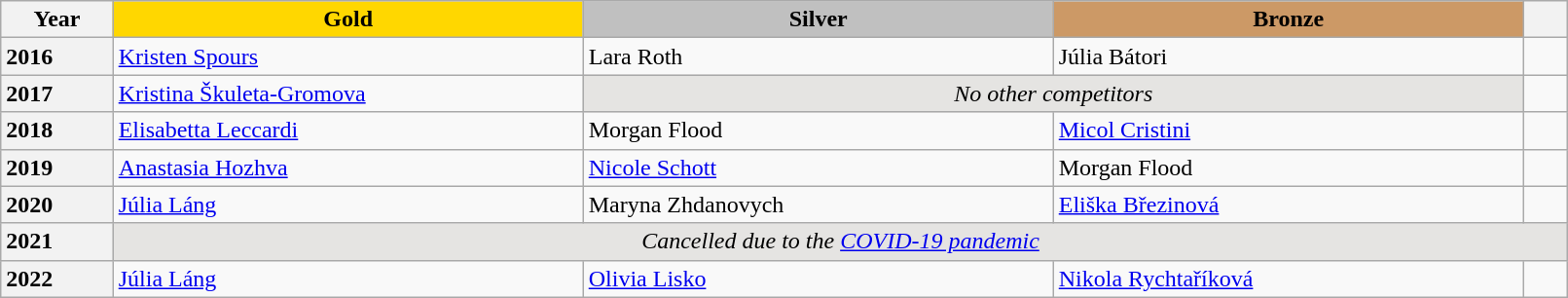<table class="wikitable unsortable" style="text-align:left; width:85%">
<tr>
<th scope="col" style="text-align:center">Year</th>
<td scope="col" style="text-align:center; width:30%; background:gold"><strong>Gold</strong></td>
<td scope="col" style="text-align:center; width:30%; background:silver"><strong>Silver</strong></td>
<td scope="col" style="text-align:center; width:30%; background:#c96"><strong>Bronze</strong></td>
<th scope="col" style="text-align:center"></th>
</tr>
<tr>
<th scope="row" style="text-align:left">2016</th>
<td> <a href='#'>Kristen Spours</a></td>
<td> Lara Roth</td>
<td> Júlia Bátori</td>
<td></td>
</tr>
<tr>
<th scope="row" style="text-align:left">2017</th>
<td> <a href='#'>Kristina Škuleta-Gromova</a></td>
<td colspan="2" align="center" bgcolor="e5e4e2"><em>No other competitors</em></td>
<td></td>
</tr>
<tr>
<th scope="row" style="text-align:left">2018</th>
<td> <a href='#'>Elisabetta Leccardi</a></td>
<td> Morgan Flood</td>
<td> <a href='#'>Micol Cristini</a></td>
<td></td>
</tr>
<tr>
<th scope="row" style="text-align:left">2019</th>
<td> <a href='#'>Anastasia Hozhva</a></td>
<td> <a href='#'>Nicole Schott</a></td>
<td> Morgan Flood</td>
<td></td>
</tr>
<tr>
<th scope="row" style="text-align:left">2020</th>
<td> <a href='#'>Júlia Láng</a></td>
<td> Maryna Zhdanovych</td>
<td> <a href='#'>Eliška Březinová</a></td>
<td></td>
</tr>
<tr>
<th scope="row" style="text-align:left">2021</th>
<td colspan="4" align="center" bgcolor="e5e4e2"><em>Cancelled due to the <a href='#'>COVID-19 pandemic</a></em></td>
</tr>
<tr>
<th scope="row" style="text-align:left">2022</th>
<td> <a href='#'>Júlia Láng</a></td>
<td> <a href='#'>Olivia Lisko</a></td>
<td> <a href='#'>Nikola Rychtaříková</a></td>
<td></td>
</tr>
</table>
